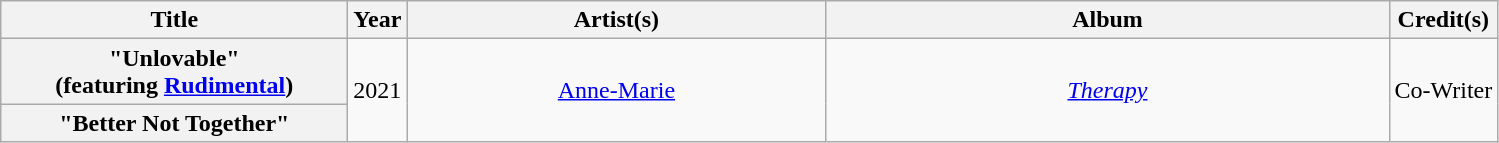<table class="wikitable plainrowheaders" style="text-align:center;">
<tr>
<th scope="col" style="width:14em;">Title</th>
<th scope="col" style="width:1em;">Year</th>
<th scope="col" style="width:17em;">Artist(s)</th>
<th scope="col" style="width:23em;">Album</th>
<th scope="col">Credit(s)</th>
</tr>
<tr>
<th scope="row">"Unlovable"<br><span>(featuring <a href='#'>Rudimental</a>)</span></th>
<td rowspan="2">2021</td>
<td rowspan="2"><a href='#'>Anne-Marie</a></td>
<td rowspan="2"><em><a href='#'>Therapy</a></em></td>
<td rowspan="2">Co-Writer</td>
</tr>
<tr>
<th scope="row">"Better Not Together"</th>
</tr>
</table>
